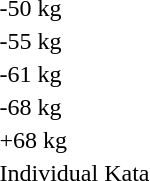<table>
<tr>
<td>-50 kg</td>
<td></td>
<td></td>
<td><br></td>
</tr>
<tr>
<td>-55 kg</td>
<td></td>
<td></td>
<td><br></td>
</tr>
<tr>
<td>-61 kg</td>
<td></td>
<td></td>
<td><br></td>
</tr>
<tr>
<td>-68 kg</td>
<td></td>
<td></td>
<td><br></td>
</tr>
<tr>
<td>+68 kg</td>
<td></td>
<td></td>
<td><br></td>
</tr>
<tr>
<td>Individual Kata</td>
<td></td>
<td></td>
<td><br></td>
</tr>
</table>
